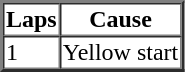<table border=2 cellspacing=0>
<tr>
<th>Laps</th>
<th>Cause</th>
</tr>
<tr>
<td>1</td>
<td>Yellow start</td>
</tr>
</table>
